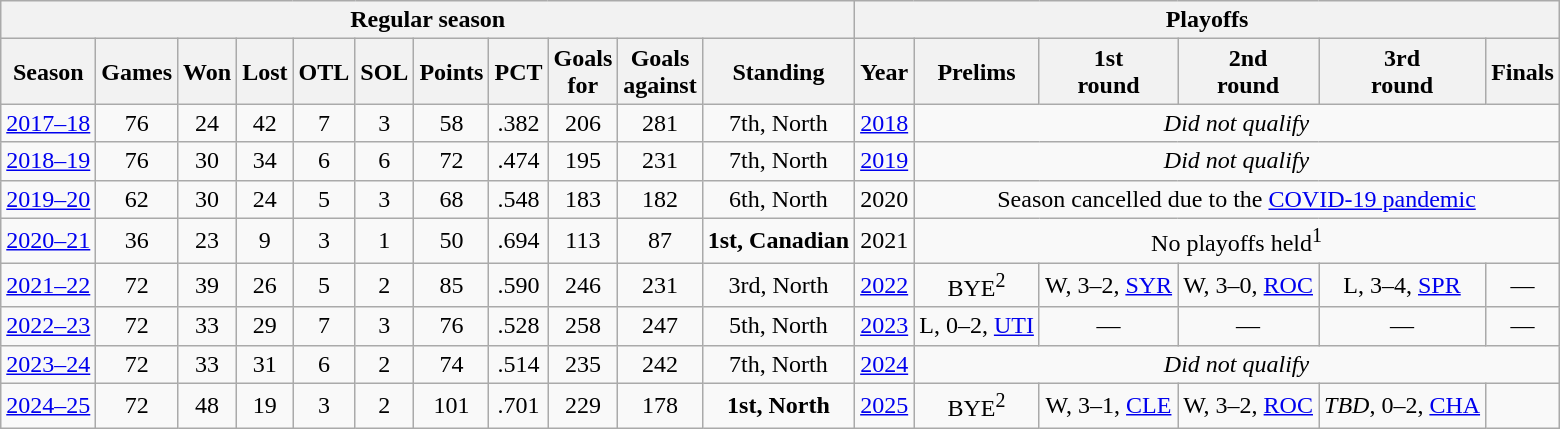<table class="wikitable" style="text-align:center; font-size:100%">
<tr>
<th colspan=11>Regular season</th>
<th colspan=6>Playoffs</th>
</tr>
<tr>
<th>Season</th>
<th>Games</th>
<th>Won</th>
<th>Lost</th>
<th>OTL</th>
<th>SOL</th>
<th>Points</th>
<th>PCT</th>
<th>Goals<br>for</th>
<th>Goals<br>against</th>
<th>Standing</th>
<th>Year</th>
<th>Prelims</th>
<th>1st<br>round</th>
<th>2nd<br>round</th>
<th>3rd<br>round</th>
<th>Finals</th>
</tr>
<tr>
<td><a href='#'>2017–18</a></td>
<td>76</td>
<td>24</td>
<td>42</td>
<td>7</td>
<td>3</td>
<td>58</td>
<td>.382</td>
<td>206</td>
<td>281</td>
<td>7th, North</td>
<td><a href='#'>2018</a></td>
<td colspan="5"><em>Did not qualify</em></td>
</tr>
<tr>
<td><a href='#'>2018–19</a></td>
<td>76</td>
<td>30</td>
<td>34</td>
<td>6</td>
<td>6</td>
<td>72</td>
<td>.474</td>
<td>195</td>
<td>231</td>
<td>7th, North</td>
<td><a href='#'>2019</a></td>
<td colspan="5"><em>Did not qualify</em></td>
</tr>
<tr>
<td><a href='#'>2019–20</a></td>
<td>62</td>
<td>30</td>
<td>24</td>
<td>5</td>
<td>3</td>
<td>68</td>
<td>.548</td>
<td>183</td>
<td>182</td>
<td>6th, North</td>
<td>2020</td>
<td colspan="5">Season cancelled due to the <a href='#'>COVID-19 pandemic</a></td>
</tr>
<tr>
<td><a href='#'>2020–21</a></td>
<td>36</td>
<td>23</td>
<td>9</td>
<td>3</td>
<td>1</td>
<td>50</td>
<td>.694</td>
<td>113</td>
<td>87</td>
<td><strong>1st, Canadian</strong></td>
<td>2021</td>
<td colspan="5">No playoffs held<sup>1</sup></td>
</tr>
<tr>
<td><a href='#'>2021–22</a></td>
<td>72</td>
<td>39</td>
<td>26</td>
<td>5</td>
<td>2</td>
<td>85</td>
<td>.590</td>
<td>246</td>
<td>231</td>
<td>3rd, North</td>
<td><a href='#'>2022</a></td>
<td>BYE<sup>2</sup></td>
<td>W, 3–2, <a href='#'>SYR</a></td>
<td>W, 3–0, <a href='#'>ROC</a></td>
<td>L, 3–4, <a href='#'>SPR</a></td>
<td>—</td>
</tr>
<tr>
<td><a href='#'>2022–23</a></td>
<td>72</td>
<td>33</td>
<td>29</td>
<td>7</td>
<td>3</td>
<td>76</td>
<td>.528</td>
<td>258</td>
<td>247</td>
<td>5th, North</td>
<td><a href='#'>2023</a></td>
<td>L, 0–2, <a href='#'>UTI</a></td>
<td>—</td>
<td>—</td>
<td>—</td>
<td>—</td>
</tr>
<tr>
<td><a href='#'>2023–24</a></td>
<td>72</td>
<td>33</td>
<td>31</td>
<td>6</td>
<td>2</td>
<td>74</td>
<td>.514</td>
<td>235</td>
<td>242</td>
<td>7th, North</td>
<td><a href='#'>2024</a></td>
<td colspan="5"><em>Did not qualify</em></td>
</tr>
<tr>
<td><a href='#'>2024–25</a></td>
<td>72</td>
<td>48</td>
<td>19</td>
<td>3</td>
<td>2</td>
<td>101</td>
<td>.701</td>
<td>229</td>
<td>178</td>
<td><strong>1st, North</strong></td>
<td><a href='#'>2025</a></td>
<td>BYE<sup>2</sup></td>
<td>W, 3–1, <a href='#'>CLE</a></td>
<td>W, 3–2, <a href='#'>ROC</a></td>
<td><em>TBD</em>, 0–2, <a href='#'>CHA</a></td>
<td></td>
</tr>
</table>
